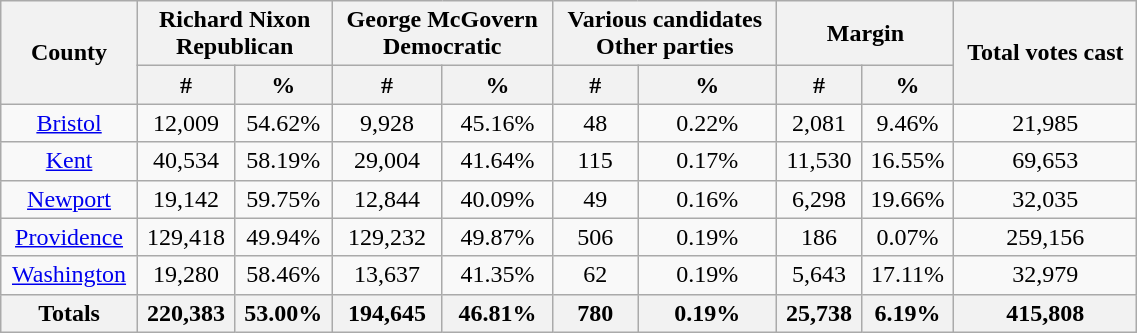<table width="60%"  class="wikitable sortable" style="text-align:center">
<tr>
<th style="text-align:center;" rowspan="2">County</th>
<th style="text-align:center;" colspan="2">Richard Nixon<br>Republican</th>
<th style="text-align:center;" colspan="2">George McGovern<br>Democratic</th>
<th style="text-align:center;" colspan="2">Various candidates<br>Other parties</th>
<th style="text-align:center;" colspan="2">Margin</th>
<th style="text-align:center;" rowspan="2">Total votes cast</th>
</tr>
<tr>
<th style="text-align:center;" data-sort-type="number">#</th>
<th style="text-align:center;" data-sort-type="number">%</th>
<th style="text-align:center;" data-sort-type="number">#</th>
<th style="text-align:center;" data-sort-type="number">%</th>
<th style="text-align:center;" data-sort-type="number">#</th>
<th style="text-align:center;" data-sort-type="number">%</th>
<th style="text-align:center;" data-sort-type="number">#</th>
<th style="text-align:center;" data-sort-type="number">%</th>
</tr>
<tr style="text-align:center;">
<td><a href='#'>Bristol</a></td>
<td>12,009</td>
<td>54.62%</td>
<td>9,928</td>
<td>45.16%</td>
<td>48</td>
<td>0.22%</td>
<td>2,081</td>
<td>9.46%</td>
<td>21,985</td>
</tr>
<tr style="text-align:center;">
<td><a href='#'>Kent</a></td>
<td>40,534</td>
<td>58.19%</td>
<td>29,004</td>
<td>41.64%</td>
<td>115</td>
<td>0.17%</td>
<td>11,530</td>
<td>16.55%</td>
<td>69,653</td>
</tr>
<tr style="text-align:center;">
<td><a href='#'>Newport</a></td>
<td>19,142</td>
<td>59.75%</td>
<td>12,844</td>
<td>40.09%</td>
<td>49</td>
<td>0.16%</td>
<td>6,298</td>
<td>19.66%</td>
<td>32,035</td>
</tr>
<tr style="text-align:center;">
<td><a href='#'>Providence</a></td>
<td>129,418</td>
<td>49.94%</td>
<td>129,232</td>
<td>49.87%</td>
<td>506</td>
<td>0.19%</td>
<td>186</td>
<td>0.07%</td>
<td>259,156</td>
</tr>
<tr style="text-align:center;">
<td><a href='#'>Washington</a></td>
<td>19,280</td>
<td>58.46%</td>
<td>13,637</td>
<td>41.35%</td>
<td>62</td>
<td>0.19%</td>
<td>5,643</td>
<td>17.11%</td>
<td>32,979</td>
</tr>
<tr>
<th>Totals</th>
<th>220,383</th>
<th>53.00%</th>
<th>194,645</th>
<th>46.81%</th>
<th>780</th>
<th>0.19%</th>
<th>25,738</th>
<th>6.19%</th>
<th>415,808</th>
</tr>
</table>
